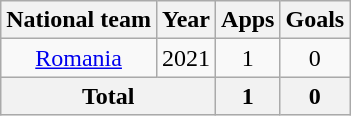<table class="wikitable" style="text-align: center;">
<tr>
<th>National team</th>
<th>Year</th>
<th>Apps</th>
<th>Goals</th>
</tr>
<tr>
<td rowspan="1"><a href='#'>Romania</a></td>
<td>2021</td>
<td>1</td>
<td>0</td>
</tr>
<tr>
<th colspan="2">Total</th>
<th>1</th>
<th>0</th>
</tr>
</table>
